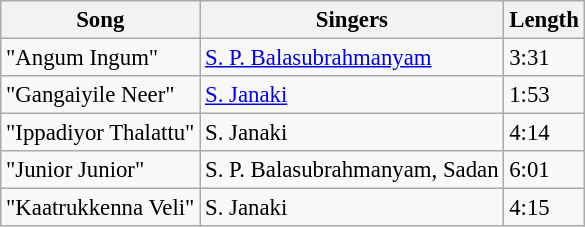<table class="wikitable" style="font-size:95%;">
<tr>
<th>Song</th>
<th>Singers</th>
<th>Length</th>
</tr>
<tr>
<td>"Angum Ingum"</td>
<td><a href='#'>S. P. Balasubrahmanyam</a></td>
<td>3:31</td>
</tr>
<tr>
<td>"Gangaiyile Neer"</td>
<td><a href='#'>S. Janaki</a></td>
<td>1:53</td>
</tr>
<tr>
<td>"Ippadiyor Thalattu"</td>
<td>S. Janaki</td>
<td>4:14</td>
</tr>
<tr>
<td>"Junior Junior"</td>
<td>S. P. Balasubrahmanyam, Sadan</td>
<td>6:01</td>
</tr>
<tr>
<td>"Kaatrukkenna Veli"</td>
<td>S. Janaki</td>
<td>4:15</td>
</tr>
</table>
